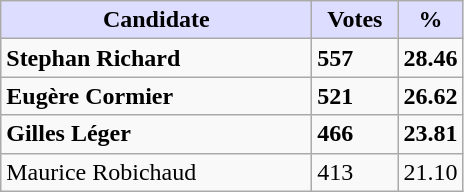<table class="wikitable">
<tr>
<th style="background:#ddf; width:200px;">Candidate</th>
<th style="background:#ddf; width:50px;">Votes</th>
<th style="background:#ddf; width:30px;">%</th>
</tr>
<tr>
<td><strong>Stephan Richard</strong></td>
<td><strong>557</strong></td>
<td><strong>28.46</strong></td>
</tr>
<tr>
<td><strong>Eugère Cormier</strong></td>
<td><strong>521</strong></td>
<td><strong>26.62</strong></td>
</tr>
<tr>
<td><strong>Gilles Léger</strong></td>
<td><strong>466</strong></td>
<td><strong>23.81</strong></td>
</tr>
<tr>
<td>Maurice Robichaud</td>
<td>413</td>
<td>21.10</td>
</tr>
</table>
